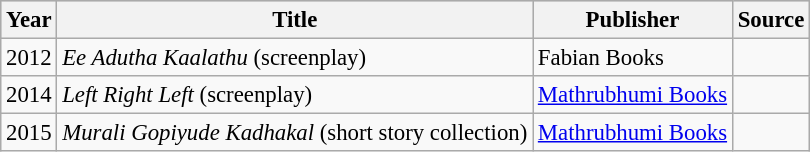<table class="wikitable sortable" style="font-size:95%; text-align:left;">
<tr style="background:#ccc; text-align:left;">
<th>Year</th>
<th>Title</th>
<th>Publisher</th>
<th>Source</th>
</tr>
<tr>
<td>2012</td>
<td><em>Ee Adutha Kaalathu</em> (screenplay)</td>
<td>Fabian Books</td>
<td></td>
</tr>
<tr>
<td>2014</td>
<td><em>Left Right Left</em> (screenplay)</td>
<td><a href='#'>Mathrubhumi Books</a></td>
<td></td>
</tr>
<tr>
<td>2015</td>
<td><em>Murali Gopiyude Kadhakal</em> (short story collection)</td>
<td><a href='#'>Mathrubhumi Books</a></td>
<td></td>
</tr>
</table>
